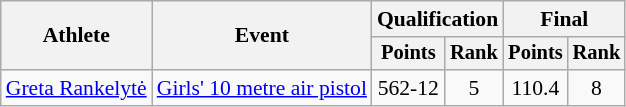<table class="wikitable" style="font-size:90%;">
<tr>
<th rowspan=2>Athlete</th>
<th rowspan=2>Event</th>
<th colspan=2>Qualification</th>
<th colspan=2>Final</th>
</tr>
<tr style="font-size:95%">
<th>Points</th>
<th>Rank</th>
<th>Points</th>
<th>Rank</th>
</tr>
<tr align=center>
<td align=left><a href='#'>Greta Rankelytė</a></td>
<td align=left><a href='#'>Girls' 10 metre air pistol</a></td>
<td>562-12</td>
<td>5</td>
<td>110.4</td>
<td>8</td>
</tr>
</table>
